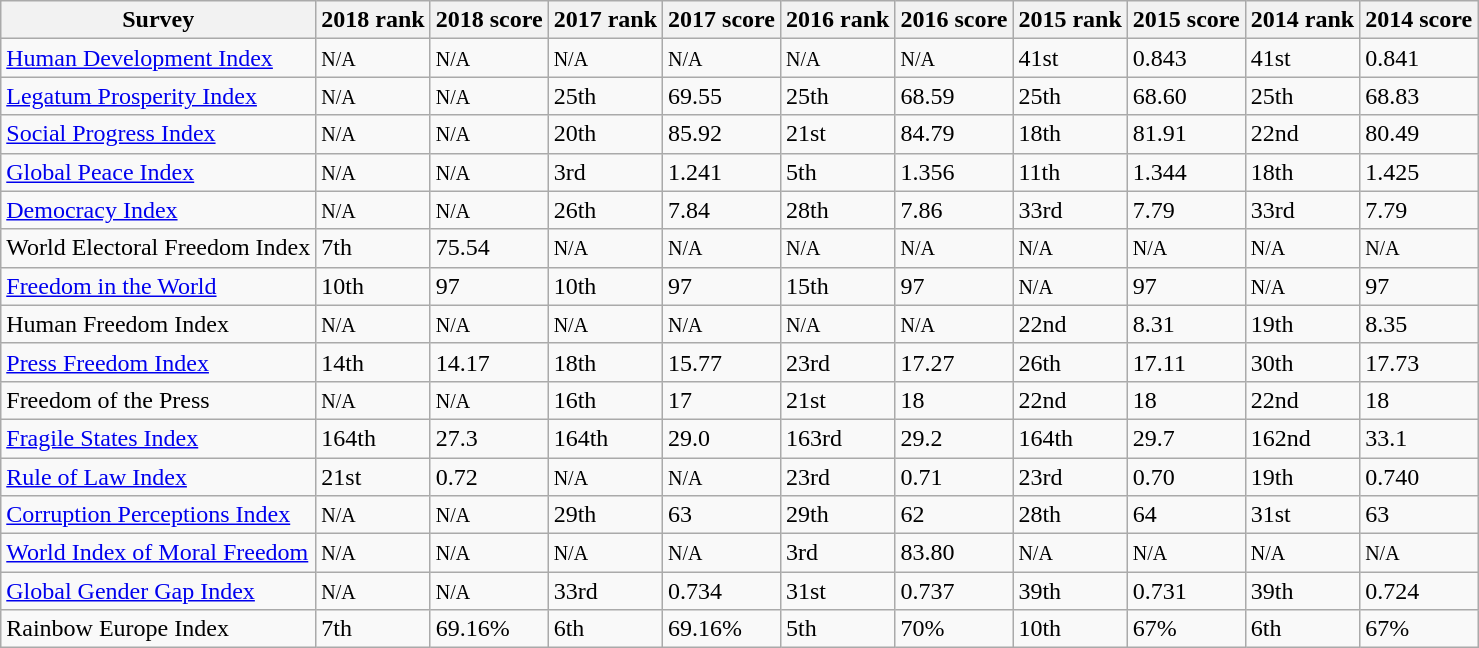<table class="wikitable">
<tr>
<th>Survey</th>
<th>2018 rank</th>
<th>2018 score</th>
<th>2017 rank</th>
<th>2017 score</th>
<th>2016 rank</th>
<th>2016 score</th>
<th>2015 rank</th>
<th>2015 score</th>
<th>2014 rank</th>
<th>2014 score</th>
</tr>
<tr>
<td><a href='#'>Human Development Index</a></td>
<td><small>N/A</small></td>
<td><small>N/A</small></td>
<td><small>N/A</small></td>
<td><small>N/A</small></td>
<td><small>N/A</small></td>
<td><small>N/A</small></td>
<td> 41st</td>
<td> 0.843</td>
<td> 41st</td>
<td> 0.841</td>
</tr>
<tr>
<td><a href='#'>Legatum Prosperity Index</a></td>
<td><small>N/A</small></td>
<td><small>N/A</small></td>
<td> 25th</td>
<td> 69.55</td>
<td> 25th</td>
<td> 68.59</td>
<td> 25th</td>
<td> 68.60</td>
<td> 25th</td>
<td> 68.83</td>
</tr>
<tr>
<td><a href='#'>Social Progress Index</a></td>
<td><small>N/A</small></td>
<td><small>N/A</small></td>
<td> 20th</td>
<td> 85.92</td>
<td> 21st</td>
<td> 84.79</td>
<td> 18th</td>
<td> 81.91</td>
<td>22nd</td>
<td>80.49</td>
</tr>
<tr>
<td><a href='#'>Global Peace Index</a></td>
<td><small>N/A</small></td>
<td><small>N/A</small></td>
<td> 3rd</td>
<td> 1.241</td>
<td> 5th</td>
<td> 1.356</td>
<td> 11th</td>
<td> 1.344</td>
<td> 18th</td>
<td> 1.425</td>
</tr>
<tr>
<td><a href='#'>Democracy Index</a></td>
<td><small>N/A</small></td>
<td><small>N/A</small></td>
<td> 26th</td>
<td> 7.84</td>
<td> 28th</td>
<td> 7.86</td>
<td> 33rd</td>
<td> 7.79</td>
<td> 33rd</td>
<td> 7.79</td>
</tr>
<tr>
<td>World Electoral Freedom Index</td>
<td>7th</td>
<td>75.54</td>
<td><small>N/A</small></td>
<td><small>N/A</small></td>
<td><small>N/A</small></td>
<td><small>N/A</small></td>
<td><small>N/A</small></td>
<td><small>N/A</small></td>
<td><small>N/A</small></td>
<td><small>N/A</small></td>
</tr>
<tr>
<td><a href='#'>Freedom in the World</a></td>
<td> 10th</td>
<td> 97</td>
<td> 10th</td>
<td> 97</td>
<td> 15th</td>
<td> 97</td>
<td><small>N/A</small></td>
<td> 97</td>
<td><small>N/A</small></td>
<td>97</td>
</tr>
<tr>
<td>Human Freedom Index</td>
<td><small>N/A</small></td>
<td><small>N/A</small></td>
<td><small>N/A</small></td>
<td><small>N/A</small></td>
<td><small>N/A</small></td>
<td><small>N/A</small></td>
<td> 22nd</td>
<td> 8.31</td>
<td> 19th</td>
<td> 8.35</td>
</tr>
<tr>
<td><a href='#'>Press Freedom Index</a></td>
<td> 14th</td>
<td> 14.17</td>
<td> 18th</td>
<td> 15.77</td>
<td> 23rd</td>
<td> 17.27</td>
<td> 26th</td>
<td> 17.11</td>
<td> 30th</td>
<td> 17.73</td>
</tr>
<tr>
<td>Freedom of the Press</td>
<td><small>N/A</small></td>
<td><small>N/A</small></td>
<td> 16th</td>
<td> 17</td>
<td> 21st</td>
<td> 18</td>
<td> 22nd</td>
<td> 18</td>
<td> 22nd</td>
<td> 18</td>
</tr>
<tr>
<td><a href='#'>Fragile States Index</a></td>
<td> 164th</td>
<td> 27.3</td>
<td> 164th</td>
<td> 29.0</td>
<td> 163rd</td>
<td> 29.2</td>
<td> 164th</td>
<td> 29.7</td>
<td> 162nd</td>
<td> 33.1</td>
</tr>
<tr>
<td><a href='#'>Rule of Law Index</a></td>
<td> 21st</td>
<td> 0.72</td>
<td><small>N/A</small></td>
<td><small>N/A</small></td>
<td> 23rd</td>
<td> 0.71</td>
<td> 23rd</td>
<td> 0.70</td>
<td>19th</td>
<td>0.740</td>
</tr>
<tr>
<td><a href='#'>Corruption Perceptions Index</a></td>
<td><small>N/A</small></td>
<td><small>N/A</small></td>
<td> 29th</td>
<td> 63</td>
<td> 29th</td>
<td> 62</td>
<td> 28th</td>
<td> 64</td>
<td> 31st</td>
<td> 63</td>
</tr>
<tr>
<td><a href='#'>World Index of Moral Freedom</a></td>
<td><small>N/A</small></td>
<td><small>N/A</small></td>
<td><small>N/A</small></td>
<td><small>N/A</small></td>
<td>3rd</td>
<td>83.80</td>
<td><small>N/A</small></td>
<td><small>N/A</small></td>
<td><small>N/A</small></td>
<td><small>N/A</small></td>
</tr>
<tr>
<td><a href='#'>Global Gender Gap Index</a></td>
<td><small>N/A</small></td>
<td><small>N/A</small></td>
<td> 33rd</td>
<td> 0.734</td>
<td> 31st</td>
<td> 0.737</td>
<td> 39th</td>
<td> 0.731</td>
<td> 39th</td>
<td> 0.724</td>
</tr>
<tr>
<td>Rainbow Europe Index</td>
<td> 7th</td>
<td><small></small> 69.16%</td>
<td> 6th</td>
<td> 69.16%</td>
<td> 5th</td>
<td> 70%</td>
<td> 10th</td>
<td> 67%</td>
<td> 6th</td>
<td> 67%</td>
</tr>
</table>
